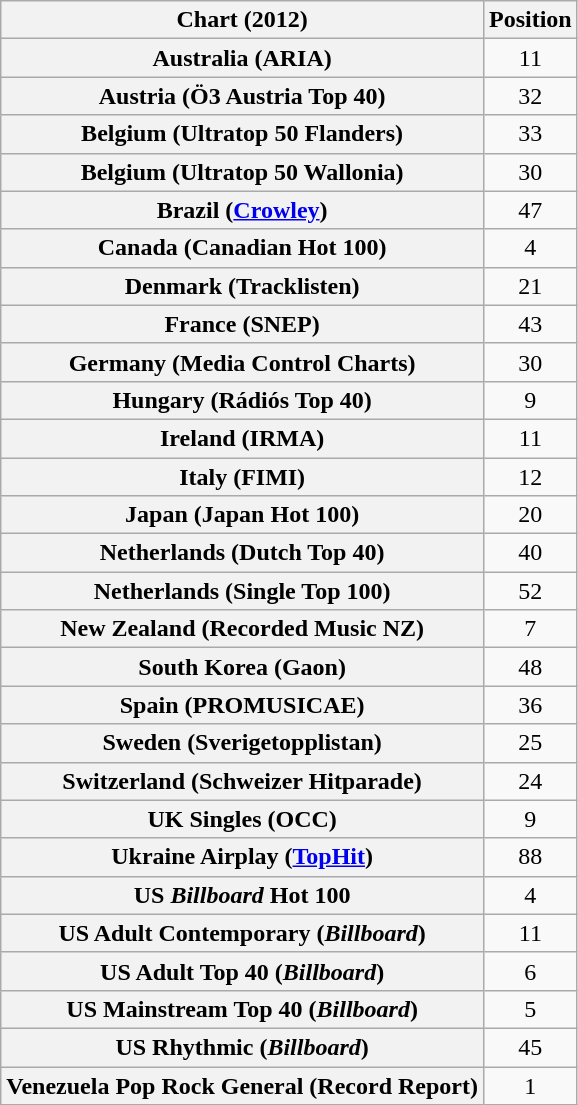<table class="wikitable plainrowheaders sortable" style="text-align:center">
<tr>
<th scope="col">Chart (2012)</th>
<th scope="col">Position</th>
</tr>
<tr>
<th scope="row">Australia (ARIA)</th>
<td align="center">11</td>
</tr>
<tr>
<th scope="row">Austria (Ö3 Austria Top 40)</th>
<td align="center">32</td>
</tr>
<tr>
<th scope="row">Belgium (Ultratop 50 Flanders)</th>
<td style="text-align:center;">33</td>
</tr>
<tr>
<th scope="row">Belgium (Ultratop 50 Wallonia)</th>
<td style="text-align:center;">30</td>
</tr>
<tr>
<th scope="row">Brazil (<a href='#'>Crowley</a>)</th>
<td style="text-align:center;">47</td>
</tr>
<tr>
<th scope="row">Canada (Canadian Hot 100)</th>
<td style="text-align:center;">4</td>
</tr>
<tr>
<th scope="row">Denmark (Tracklisten)</th>
<td align="center">21</td>
</tr>
<tr>
<th scope="row">France (SNEP)</th>
<td style="text-align:center;">43</td>
</tr>
<tr>
<th scope="row">Germany (Media Control Charts)</th>
<td style="text-align:center;">30</td>
</tr>
<tr>
<th scope="row">Hungary (Rádiós Top 40)</th>
<td style="text-align:center;">9</td>
</tr>
<tr>
<th scope="row">Ireland (IRMA)</th>
<td align="center">11</td>
</tr>
<tr>
<th scope="row">Italy (FIMI)</th>
<td style="text-align:center;">12</td>
</tr>
<tr>
<th scope="row">Japan (Japan Hot 100)</th>
<td style="text-align:center;">20</td>
</tr>
<tr>
<th scope="row">Netherlands (Dutch Top 40)</th>
<td style="text-align:center;">40</td>
</tr>
<tr>
<th scope="row">Netherlands (Single Top 100)</th>
<td style="text-align:center;">52</td>
</tr>
<tr>
<th scope="row">New Zealand (Recorded Music NZ)</th>
<td style="text-align:center;">7</td>
</tr>
<tr>
<th scope="row">South Korea (Gaon)</th>
<td style="text-align:center;">48</td>
</tr>
<tr>
<th scope="row">Spain (PROMUSICAE)</th>
<td style="text-align:center;">36</td>
</tr>
<tr>
<th scope="row">Sweden (Sverigetopplistan)</th>
<td style="text-align:center;">25</td>
</tr>
<tr>
<th scope="row">Switzerland (Schweizer Hitparade)</th>
<td align="center">24</td>
</tr>
<tr>
<th scope="row">UK Singles (OCC)</th>
<td style="text-align:center;">9</td>
</tr>
<tr>
<th scope="row">Ukraine Airplay (<a href='#'>TopHit</a>)</th>
<td style="text-align:center;">88</td>
</tr>
<tr>
<th scope="row">US <em>Billboard</em> Hot 100</th>
<td style="text-align:center;">4</td>
</tr>
<tr>
<th scope="row">US Adult Contemporary (<em>Billboard</em>)</th>
<td style="text-align:center;">11</td>
</tr>
<tr>
<th scope="row">US Adult Top 40 (<em>Billboard</em>)</th>
<td style="text-align:center;">6</td>
</tr>
<tr>
<th scope="row">US Mainstream Top 40 (<em>Billboard</em>)</th>
<td style="text-align:center;">5</td>
</tr>
<tr>
<th scope="row">US Rhythmic (<em>Billboard</em>) </th>
<td style="text-align:center;">45</td>
</tr>
<tr>
<th scope="row">Venezuela Pop Rock General (Record Report)</th>
<td style="text-align:center;">1</td>
</tr>
</table>
